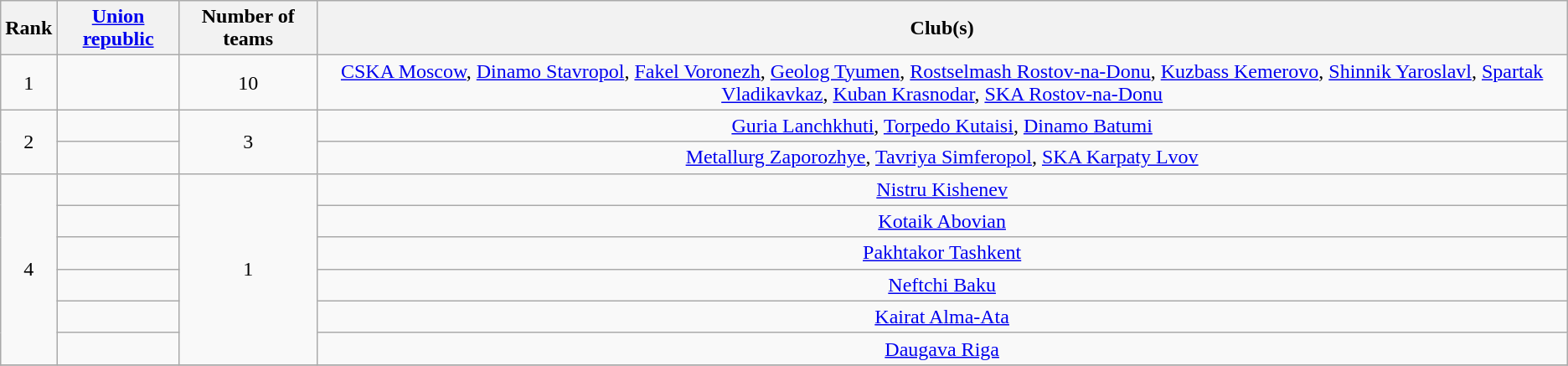<table class="wikitable">
<tr>
<th>Rank</th>
<th><a href='#'>Union republic</a></th>
<th>Number of teams</th>
<th>Club(s)</th>
</tr>
<tr>
<td align="center">1</td>
<td></td>
<td align="center">10</td>
<td align="center"><a href='#'>CSKA Moscow</a>, <a href='#'>Dinamo Stavropol</a>, <a href='#'>Fakel Voronezh</a>, <a href='#'>Geolog Tyumen</a>, <a href='#'>Rostselmash Rostov-na-Donu</a>, <a href='#'>Kuzbass Kemerovo</a>, <a href='#'>Shinnik Yaroslavl</a>, <a href='#'>Spartak Vladikavkaz</a>, <a href='#'>Kuban Krasnodar</a>, <a href='#'>SKA Rostov-na-Donu</a></td>
</tr>
<tr>
<td align="center" rowspan=2>2</td>
<td></td>
<td align="center" rowspan=2>3</td>
<td align="center"><a href='#'>Guria Lanchkhuti</a>, <a href='#'>Torpedo Kutaisi</a>, <a href='#'>Dinamo Batumi</a></td>
</tr>
<tr>
<td></td>
<td align="center"><a href='#'>Metallurg Zaporozhye</a>, <a href='#'>Tavriya Simferopol</a>, <a href='#'>SKA Karpaty Lvov</a></td>
</tr>
<tr>
<td align="center" rowspan=6>4</td>
<td></td>
<td align="center" rowspan=6>1</td>
<td align="center"><a href='#'>Nistru Kishenev</a></td>
</tr>
<tr>
<td></td>
<td align="center"><a href='#'>Kotaik Abovian</a></td>
</tr>
<tr>
<td></td>
<td align="center"><a href='#'>Pakhtakor Tashkent</a></td>
</tr>
<tr>
<td></td>
<td align="center"><a href='#'>Neftchi Baku</a></td>
</tr>
<tr>
<td></td>
<td align="center"><a href='#'>Kairat Alma-Ata</a></td>
</tr>
<tr>
<td></td>
<td align="center"><a href='#'>Daugava Riga</a></td>
</tr>
<tr>
</tr>
</table>
